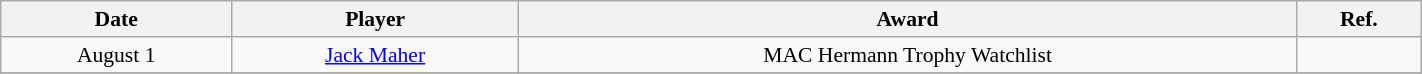<table class="wikitable" style="text-align:center; font-size:90%; width:75%;">
<tr>
<th>Date</th>
<th>Player</th>
<th>Award</th>
<th>Ref.</th>
</tr>
<tr>
<td>August 1</td>
<td><a href='#'>Jack Maher</a></td>
<td>MAC Hermann Trophy Watchlist</td>
<td></td>
</tr>
<tr>
</tr>
</table>
